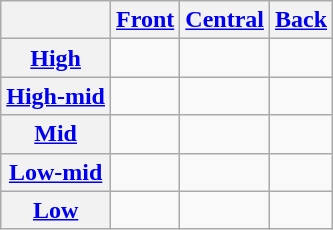<table class="wikitable" style="text-align:center">
<tr>
<th></th>
<th><a href='#'>Front</a></th>
<th><a href='#'>Central</a></th>
<th><a href='#'>Back</a></th>
</tr>
<tr>
<th><a href='#'>High</a></th>
<td align="center"></td>
<td></td>
<td></td>
</tr>
<tr>
<th><a href='#'>High-mid</a></th>
<td></td>
<td></td>
<td></td>
</tr>
<tr>
<th><a href='#'>Mid</a></th>
<td></td>
<td></td>
<td></td>
</tr>
<tr>
<th><a href='#'>Low-mid</a></th>
<td></td>
<td></td>
<td></td>
</tr>
<tr>
<th><a href='#'>Low</a></th>
<td></td>
<td></td>
<td></td>
</tr>
</table>
